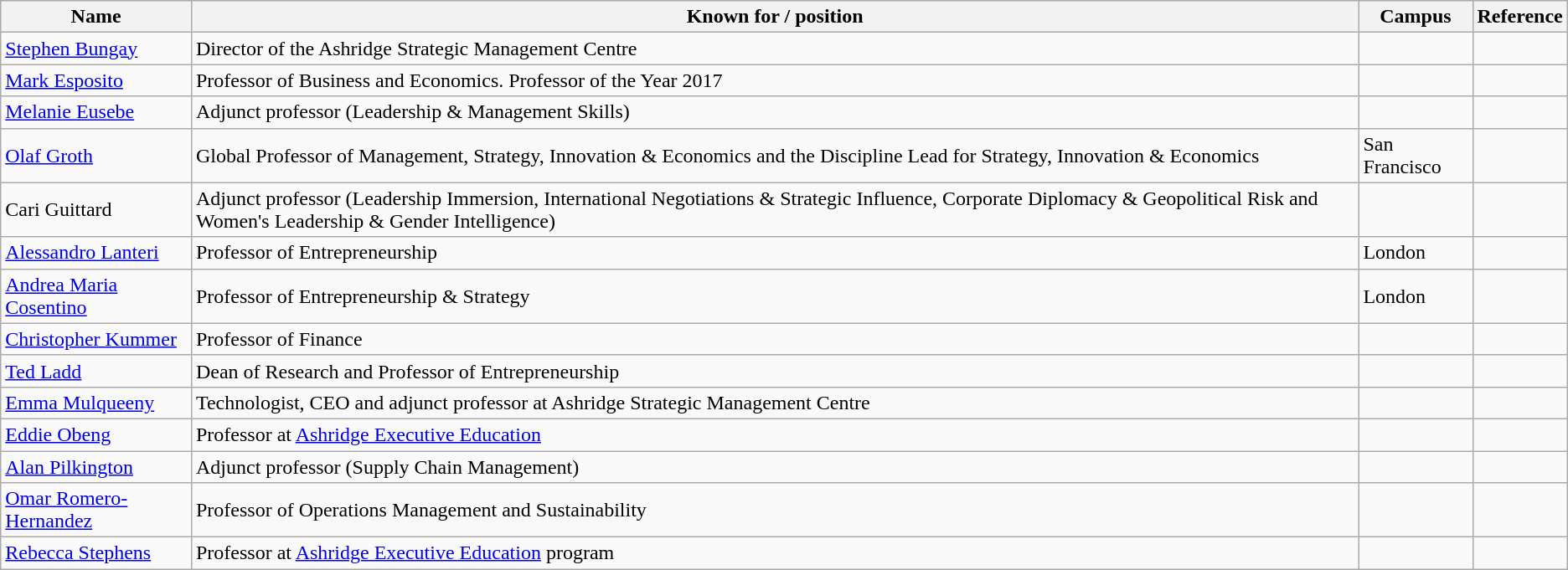<table class="wikitable">
<tr>
<th>Name</th>
<th>Known for / position</th>
<th>Campus</th>
<th>Reference</th>
</tr>
<tr>
<td><a href='#'>Stephen Bungay</a></td>
<td>Director of the Ashridge Strategic Management Centre</td>
<td></td>
<td></td>
</tr>
<tr>
<td><a href='#'>Mark Esposito</a></td>
<td>Professor of Business and Economics. Professor of the Year 2017</td>
<td></td>
<td></td>
</tr>
<tr>
<td><a href='#'>Melanie Eusebe</a></td>
<td>Adjunct professor (Leadership & Management Skills)</td>
<td></td>
<td></td>
</tr>
<tr>
<td><a href='#'>Olaf Groth</a></td>
<td>Global Professor of Management, Strategy, Innovation & Economics and the Discipline Lead for Strategy, Innovation & Economics</td>
<td>San Francisco</td>
<td></td>
</tr>
<tr>
<td>Cari Guittard</td>
<td>Adjunct professor (Leadership Immersion, International Negotiations & Strategic Influence, Corporate Diplomacy & Geopolitical Risk and Women's Leadership & Gender Intelligence)</td>
<td></td>
<td></td>
</tr>
<tr>
<td><a href='#'>Alessandro Lanteri</a></td>
<td>Professor of Entrepreneurship</td>
<td>London</td>
<td></td>
</tr>
<tr>
<td><a href='#'>Andrea Maria Cosentino</a></td>
<td>Professor of Entrepreneurship & Strategy</td>
<td>London</td>
<td></td>
</tr>
<tr>
<td><a href='#'>Christopher Kummer</a></td>
<td>Professor of Finance</td>
<td></td>
<td></td>
</tr>
<tr>
<td><a href='#'>Ted Ladd</a></td>
<td>Dean of Research and Professor of Entrepreneurship</td>
<td></td>
<td></td>
</tr>
<tr>
<td><a href='#'>Emma Mulqueeny</a></td>
<td>Technologist, CEO and adjunct professor at Ashridge Strategic Management Centre</td>
<td></td>
<td></td>
</tr>
<tr>
<td><a href='#'>Eddie Obeng</a></td>
<td>Professor at <a href='#'>Ashridge Executive Education</a></td>
<td></td>
<td></td>
</tr>
<tr>
<td><a href='#'>Alan Pilkington</a></td>
<td>Adjunct professor (Supply Chain Management)</td>
<td></td>
<td></td>
</tr>
<tr>
<td><a href='#'>Omar Romero-Hernandez</a></td>
<td>Professor of Operations Management and Sustainability</td>
<td></td>
<td></td>
</tr>
<tr>
<td><a href='#'>Rebecca Stephens</a></td>
<td>Professor at <a href='#'>Ashridge Executive Education</a> program</td>
<td></td>
<td></td>
</tr>
</table>
